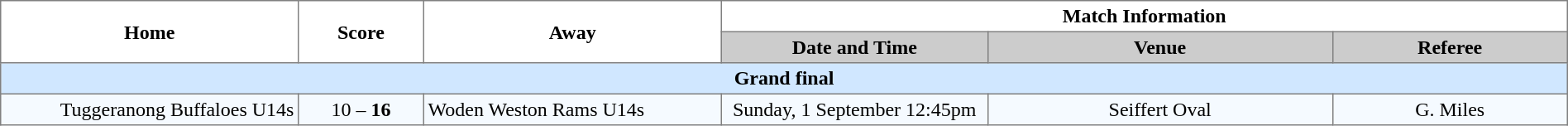<table border="1" cellpadding="3" cellspacing="0" width="100%" style="border-collapse:collapse;  text-align:center;">
<tr>
<th rowspan="2" width="19%">Home</th>
<th rowspan="2" width="8%">Score</th>
<th rowspan="2" width="19%">Away</th>
<th colspan="3">Match Information</th>
</tr>
<tr bgcolor="#CCCCCC">
<th width="17%">Date and Time</th>
<th width="22%">Venue</th>
<th width="50%">Referee</th>
</tr>
<tr style="background:#d0e7ff;">
<td colspan="6"><strong>Grand final</strong></td>
</tr>
<tr style="text-align:center; background:#f5faff;">
<td align="right">Tuggeranong Buffaloes U14s </td>
<td>10 – <strong>16</strong></td>
<td align="left"> Woden Weston Rams U14s</td>
<td>Sunday, 1 September 12:45pm</td>
<td>Seiffert Oval</td>
<td>G. Miles</td>
</tr>
</table>
